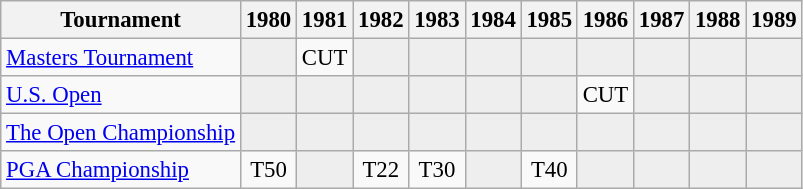<table class="wikitable" style="font-size:95%;text-align:center;">
<tr>
<th>Tournament</th>
<th>1980</th>
<th>1981</th>
<th>1982</th>
<th>1983</th>
<th>1984</th>
<th>1985</th>
<th>1986</th>
<th>1987</th>
<th>1988</th>
<th>1989</th>
</tr>
<tr>
<td align=left><a href='#'>Masters Tournament</a></td>
<td style="background:#eeeeee;"></td>
<td>CUT</td>
<td style="background:#eeeeee;"></td>
<td style="background:#eeeeee;"></td>
<td style="background:#eeeeee;"></td>
<td style="background:#eeeeee;"></td>
<td style="background:#eeeeee;"></td>
<td style="background:#eeeeee;"></td>
<td style="background:#eeeeee;"></td>
<td style="background:#eeeeee;"></td>
</tr>
<tr>
<td align=left><a href='#'>U.S. Open</a></td>
<td style="background:#eeeeee;"></td>
<td style="background:#eeeeee;"></td>
<td style="background:#eeeeee;"></td>
<td style="background:#eeeeee;"></td>
<td style="background:#eeeeee;"></td>
<td style="background:#eeeeee;"></td>
<td>CUT</td>
<td style="background:#eeeeee;"></td>
<td style="background:#eeeeee;"></td>
<td style="background:#eeeeee;"></td>
</tr>
<tr>
<td align=left><a href='#'>The Open Championship</a></td>
<td style="background:#eeeeee;"></td>
<td style="background:#eeeeee;"></td>
<td style="background:#eeeeee;"></td>
<td style="background:#eeeeee;"></td>
<td style="background:#eeeeee;"></td>
<td style="background:#eeeeee;"></td>
<td style="background:#eeeeee;"></td>
<td style="background:#eeeeee;"></td>
<td style="background:#eeeeee;"></td>
<td style="background:#eeeeee;"></td>
</tr>
<tr>
<td align=left><a href='#'>PGA Championship</a></td>
<td>T50</td>
<td style="background:#eeeeee;"></td>
<td>T22</td>
<td>T30</td>
<td style="background:#eeeeee;"></td>
<td>T40</td>
<td style="background:#eeeeee;"></td>
<td style="background:#eeeeee;"></td>
<td style="background:#eeeeee;"></td>
<td style="background:#eeeeee;"></td>
</tr>
</table>
